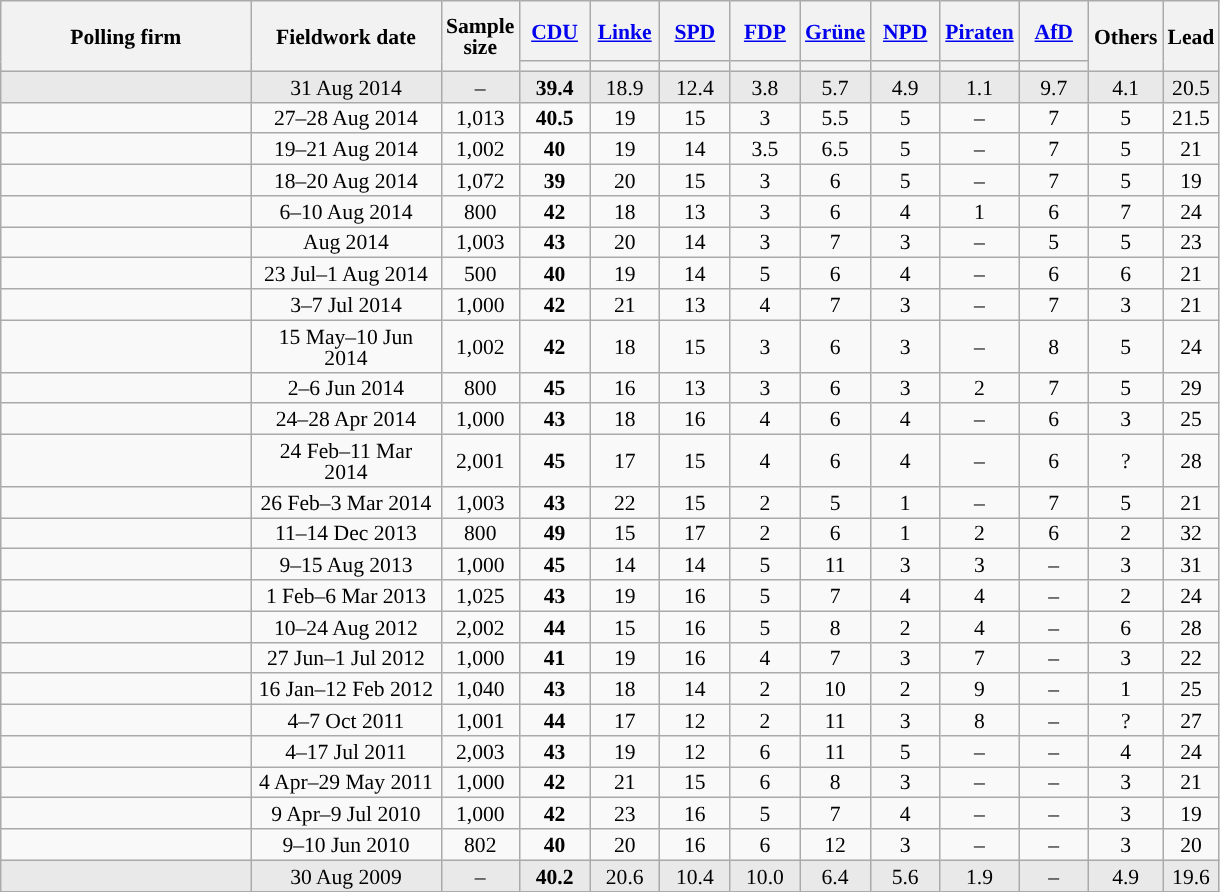<table class="wikitable sortable" style="text-align:center;font-size:90%;line-height:14px;">
<tr style="height:40px;">
<th style="width:160px;" rowspan="2">Polling firm</th>
<th style="width:120px;" rowspan="2">Fieldwork date</th>
<th style="width:35px;" rowspan="2">Sample<br>size</th>
<th class="unsortable" style="width:40px;"><a href='#'>CDU</a></th>
<th class="unsortable" style="width:40px;"><a href='#'>Linke</a></th>
<th class="unsortable" style="width:40px;"><a href='#'>SPD</a></th>
<th class="unsortable" style="width:40px;"><a href='#'>FDP</a></th>
<th class="unsortable" style="width:40px;"><a href='#'>Grüne</a></th>
<th class="unsortable" style="width:40px;"><a href='#'>NPD</a></th>
<th class="unsortable" style="width:40px;"><a href='#'>Piraten</a></th>
<th class="unsortable" style="width:40px;"><a href='#'>AfD</a></th>
<th class="unsortable" style="width:40px;" rowspan="2">Others</th>
<th style="width:30px;" rowspan="2">Lead</th>
</tr>
<tr>
<th style="background:"></th>
<th style="background:"></th>
<th style="background:"></th>
<th style="background:"></th>
<th style="background:"></th>
<th style="background:"></th>
<th style="background:"></th>
<th style="background:"></th>
</tr>
<tr style="background:#E9E9E9;">
<td></td>
<td data-sort-value="2014-08-31">31 Aug 2014</td>
<td>–</td>
<td><strong>39.4</strong></td>
<td>18.9</td>
<td>12.4</td>
<td>3.8</td>
<td>5.7</td>
<td>4.9</td>
<td>1.1</td>
<td>9.7</td>
<td>4.1</td>
<td style="background:">20.5</td>
</tr>
<tr>
<td></td>
<td data-sort-value="2014-08-28">27–28 Aug 2014</td>
<td>1,013</td>
<td><strong>40.5</strong></td>
<td>19</td>
<td>15</td>
<td>3</td>
<td>5.5</td>
<td>5</td>
<td>–</td>
<td>7</td>
<td>5</td>
<td style="background:">21.5</td>
</tr>
<tr>
<td></td>
<td data-sort-value="2014-08-21">19–21 Aug 2014</td>
<td>1,002</td>
<td><strong>40</strong></td>
<td>19</td>
<td>14</td>
<td>3.5</td>
<td>6.5</td>
<td>5</td>
<td>–</td>
<td>7</td>
<td>5</td>
<td style="background:">21</td>
</tr>
<tr>
<td></td>
<td data-sort-value="2014-08-21">18–20 Aug 2014</td>
<td>1,072</td>
<td><strong>39</strong></td>
<td>20</td>
<td>15</td>
<td>3</td>
<td>6</td>
<td>5</td>
<td>–</td>
<td>7</td>
<td>5</td>
<td style="background:">19</td>
</tr>
<tr>
<td></td>
<td data-sort-value="2014-08-18">6–10 Aug 2014</td>
<td>800</td>
<td><strong>42</strong></td>
<td>18</td>
<td>13</td>
<td>3</td>
<td>6</td>
<td>4</td>
<td>1</td>
<td>6</td>
<td>7</td>
<td style="background:">24</td>
</tr>
<tr>
<td></td>
<td data-sort-value="2014-08-09">Aug 2014</td>
<td>1,003</td>
<td><strong>43</strong></td>
<td>20</td>
<td>14</td>
<td>3</td>
<td>7</td>
<td>3</td>
<td>–</td>
<td>5</td>
<td>5</td>
<td style="background:">23</td>
</tr>
<tr>
<td></td>
<td data-sort-value="2014-08-08">23 Jul–1 Aug 2014</td>
<td>500</td>
<td><strong>40</strong></td>
<td>19</td>
<td>14</td>
<td>5</td>
<td>6</td>
<td>4</td>
<td>–</td>
<td>6</td>
<td>6</td>
<td style="background:">21</td>
</tr>
<tr>
<td></td>
<td data-sort-value="2014-07-10">3–7 Jul 2014</td>
<td>1,000</td>
<td><strong>42</strong></td>
<td>21</td>
<td>13</td>
<td>4</td>
<td>7</td>
<td>3</td>
<td>–</td>
<td>7</td>
<td>3</td>
<td style="background:">21</td>
</tr>
<tr>
<td></td>
<td data-sort-value="2014-06-20">15 May–10 Jun 2014</td>
<td>1,002</td>
<td><strong>42</strong></td>
<td>18</td>
<td>15</td>
<td>3</td>
<td>6</td>
<td>3</td>
<td>–</td>
<td>8</td>
<td>5</td>
<td style="background:">24</td>
</tr>
<tr>
<td></td>
<td data-sort-value="2014-06-13">2–6 Jun 2014</td>
<td>800</td>
<td><strong>45</strong></td>
<td>16</td>
<td>13</td>
<td>3</td>
<td>6</td>
<td>3</td>
<td>2</td>
<td>7</td>
<td>5</td>
<td style="background:">29</td>
</tr>
<tr>
<td></td>
<td data-sort-value="2014-04-30">24–28 Apr 2014</td>
<td>1,000</td>
<td><strong>43</strong></td>
<td>18</td>
<td>16</td>
<td>4</td>
<td>6</td>
<td>4</td>
<td>–</td>
<td>6</td>
<td>3</td>
<td style="background:">25</td>
</tr>
<tr>
<td></td>
<td data-sort-value="2014-03-29">24 Feb–11 Mar 2014</td>
<td>2,001</td>
<td><strong>45</strong></td>
<td>17</td>
<td>15</td>
<td>4</td>
<td>6</td>
<td>4</td>
<td>–</td>
<td>6</td>
<td>?</td>
<td style="background:">28</td>
</tr>
<tr>
<td></td>
<td data-sort-value="2014-03-08">26 Feb–3 Mar 2014</td>
<td>1,003</td>
<td><strong>43</strong></td>
<td>22</td>
<td>15</td>
<td>2</td>
<td>5</td>
<td>1</td>
<td>–</td>
<td>7</td>
<td>5</td>
<td style="background:">21</td>
</tr>
<tr>
<td></td>
<td data-sort-value="2014-01-02">11–14 Dec 2013</td>
<td>800</td>
<td><strong>49</strong></td>
<td>15</td>
<td>17</td>
<td>2</td>
<td>6</td>
<td>1</td>
<td>2</td>
<td>6</td>
<td>2</td>
<td style="background:">32</td>
</tr>
<tr>
<td></td>
<td data-sort-value="2013-08-20">9–15 Aug 2013</td>
<td>1,000</td>
<td><strong>45</strong></td>
<td>14</td>
<td>14</td>
<td>5</td>
<td>11</td>
<td>3</td>
<td>3</td>
<td>–</td>
<td>3</td>
<td style="background:">31</td>
</tr>
<tr>
<td></td>
<td data-sort-value="2013-04-09">1 Feb–6 Mar 2013</td>
<td>1,025</td>
<td><strong>43</strong></td>
<td>19</td>
<td>16</td>
<td>5</td>
<td>7</td>
<td>4</td>
<td>4</td>
<td>–</td>
<td>2</td>
<td style="background:">24</td>
</tr>
<tr>
<td></td>
<td data-sort-value="2012-09-05">10–24 Aug 2012</td>
<td>2,002</td>
<td><strong>44</strong></td>
<td>15</td>
<td>16</td>
<td>5</td>
<td>8</td>
<td>2</td>
<td>4</td>
<td>–</td>
<td>6</td>
<td style="background:">28</td>
</tr>
<tr>
<td></td>
<td data-sort-value="2012-09-08">27 Jun–1 Jul 2012</td>
<td>1,000</td>
<td><strong>41</strong></td>
<td>19</td>
<td>16</td>
<td>4</td>
<td>7</td>
<td>3</td>
<td>7</td>
<td>–</td>
<td>3</td>
<td style="background:">22</td>
</tr>
<tr>
<td></td>
<td data-sort-value="2012-03-15">16 Jan–12 Feb 2012</td>
<td>1,040</td>
<td><strong>43</strong></td>
<td>18</td>
<td>14</td>
<td>2</td>
<td>10</td>
<td>2</td>
<td>9</td>
<td>–</td>
<td>1</td>
<td style="background:">25</td>
</tr>
<tr>
<td></td>
<td data-sort-value="2011-10-16">4–7 Oct 2011</td>
<td>1,001</td>
<td><strong>44</strong></td>
<td>17</td>
<td>12</td>
<td>2</td>
<td>11</td>
<td>3</td>
<td>8</td>
<td>–</td>
<td>?</td>
<td style="background:">27</td>
</tr>
<tr>
<td></td>
<td data-sort-value="2011-08-24">4–17 Jul 2011</td>
<td>2,003</td>
<td><strong>43</strong></td>
<td>19</td>
<td>12</td>
<td>6</td>
<td>11</td>
<td>5</td>
<td>–</td>
<td>–</td>
<td>4</td>
<td style="background:">24</td>
</tr>
<tr>
<td></td>
<td data-sort-value="2011-06-28">4 Apr–29 May 2011</td>
<td>1,000</td>
<td><strong>42</strong></td>
<td>21</td>
<td>15</td>
<td>6</td>
<td>8</td>
<td>3</td>
<td>–</td>
<td>–</td>
<td>3</td>
<td style="background:">21</td>
</tr>
<tr>
<td></td>
<td data-sort-value="2010-08-24">9 Apr–9 Jul 2010</td>
<td>1,000</td>
<td><strong>42</strong></td>
<td>23</td>
<td>16</td>
<td>5</td>
<td>7</td>
<td>4</td>
<td>–</td>
<td>–</td>
<td>3</td>
<td style="background:">19</td>
</tr>
<tr>
<td></td>
<td data-sort-value="2010-06-14">9–10 Jun 2010</td>
<td>802</td>
<td><strong>40</strong></td>
<td>20</td>
<td>16</td>
<td>6</td>
<td>12</td>
<td>3</td>
<td>–</td>
<td>–</td>
<td>3</td>
<td style="background:">20</td>
</tr>
<tr style="background:#E9E9E9;">
<td></td>
<td data-sort-value="2009-08-30">30 Aug 2009</td>
<td>–</td>
<td><strong>40.2</strong></td>
<td>20.6</td>
<td>10.4</td>
<td>10.0</td>
<td>6.4</td>
<td>5.6</td>
<td>1.9</td>
<td>–</td>
<td>4.9</td>
<td style="background:">19.6</td>
</tr>
</table>
